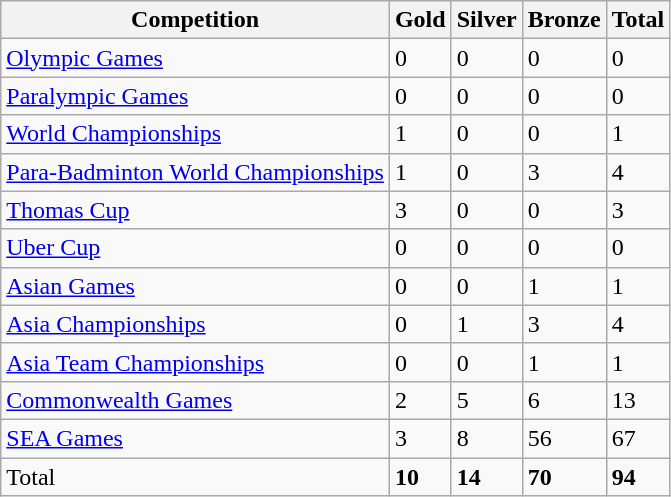<table class="wikitable sortable">
<tr>
<th>Competition</th>
<th>Gold</th>
<th>Silver</th>
<th>Bronze</th>
<th>Total</th>
</tr>
<tr>
<td><a href='#'>Olympic Games</a></td>
<td>0</td>
<td>0</td>
<td>0</td>
<td>0</td>
</tr>
<tr>
<td><a href='#'>Paralympic Games</a></td>
<td>0</td>
<td>0</td>
<td>0</td>
<td>0</td>
</tr>
<tr>
<td><a href='#'>World Championships</a></td>
<td>1</td>
<td>0</td>
<td>0</td>
<td>1</td>
</tr>
<tr>
<td><a href='#'>Para-Badminton World Championships</a></td>
<td>1</td>
<td>0</td>
<td>3</td>
<td>4</td>
</tr>
<tr>
<td><a href='#'>Thomas Cup</a></td>
<td>3</td>
<td>0</td>
<td>0</td>
<td>3</td>
</tr>
<tr>
<td><a href='#'>Uber Cup</a></td>
<td>0</td>
<td>0</td>
<td>0</td>
<td>0</td>
</tr>
<tr>
<td><a href='#'>Asian Games</a></td>
<td>0</td>
<td>0</td>
<td>1</td>
<td>1</td>
</tr>
<tr>
<td><a href='#'>Asia Championships</a></td>
<td>0</td>
<td>1</td>
<td>3</td>
<td>4</td>
</tr>
<tr>
<td><a href='#'>Asia Team Championships</a></td>
<td>0</td>
<td>0</td>
<td>1</td>
<td>1</td>
</tr>
<tr>
<td><a href='#'>Commonwealth Games</a></td>
<td>2</td>
<td>5</td>
<td>6</td>
<td>13</td>
</tr>
<tr>
<td><a href='#'>SEA Games</a></td>
<td>3</td>
<td>8</td>
<td>56</td>
<td>67</td>
</tr>
<tr>
<td>Total</td>
<td><strong>10</strong></td>
<td><strong>14</strong></td>
<td><strong>70</strong></td>
<td><strong>94</strong></td>
</tr>
</table>
